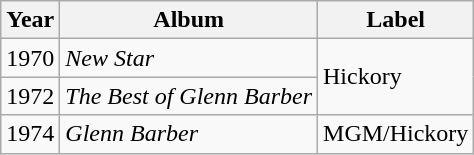<table class="wikitable">
<tr>
<th>Year</th>
<th>Album</th>
<th>Label</th>
</tr>
<tr>
<td>1970</td>
<td><em>New Star</em></td>
<td rowspan="2">Hickory</td>
</tr>
<tr>
<td>1972</td>
<td><em>The Best of Glenn Barber</em></td>
</tr>
<tr>
<td>1974</td>
<td><em>Glenn Barber</em></td>
<td>MGM/Hickory</td>
</tr>
</table>
